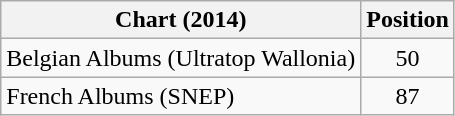<table class="wikitable sortable">
<tr>
<th>Chart (2014)</th>
<th>Position</th>
</tr>
<tr>
<td>Belgian Albums (Ultratop Wallonia)</td>
<td align="center">50</td>
</tr>
<tr>
<td>French Albums (SNEP)</td>
<td align="center">87</td>
</tr>
</table>
